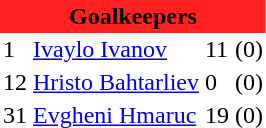<table class="toccolours" border="0" cellpadding="2" cellspacing="0" align="left" style="margin:0.5em;">
<tr>
<th colspan="4" align="center" bgcolor="#FF2020"><span>Goalkeepers</span></th>
</tr>
<tr>
<td>1</td>
<td> <a href='#'>Ivaylo Ivanov</a></td>
<td>11</td>
<td>(0)</td>
</tr>
<tr>
<td>12</td>
<td> <a href='#'>Hristo Bahtarliev</a></td>
<td>0</td>
<td>(0)</td>
</tr>
<tr>
<td>31</td>
<td> <a href='#'>Evgheni Hmaruc</a></td>
<td>19</td>
<td>(0)</td>
</tr>
<tr>
</tr>
</table>
